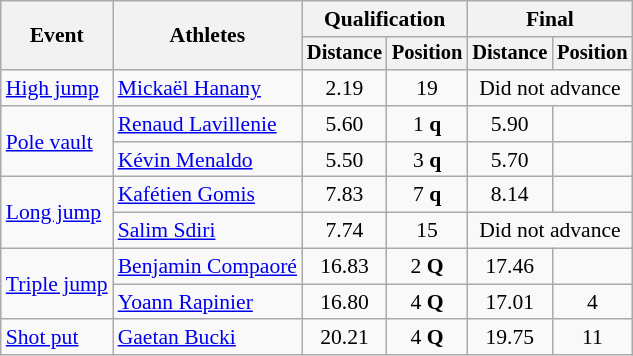<table class=wikitable style="font-size:90%">
<tr>
<th rowspan="2">Event</th>
<th rowspan="2">Athletes</th>
<th colspan="2">Qualification</th>
<th colspan="2">Final</th>
</tr>
<tr style="font-size:95%">
<th>Distance</th>
<th>Position</th>
<th>Distance</th>
<th>Position</th>
</tr>
<tr>
<td><a href='#'>High jump</a></td>
<td><a href='#'>Mickaël Hanany</a></td>
<td align=center>2.19</td>
<td align=center>19</td>
<td colspan=2 align=center>Did not advance</td>
</tr>
<tr>
<td rowspan=2><a href='#'>Pole vault</a></td>
<td><a href='#'>Renaud Lavillenie</a></td>
<td align=center>5.60</td>
<td align=center>1 <strong>q</strong></td>
<td align=center>5.90</td>
<td align=center></td>
</tr>
<tr>
<td><a href='#'>Kévin Menaldo</a></td>
<td align=center>5.50</td>
<td align=center>3 <strong>q</strong></td>
<td align=center>5.70</td>
<td align=center></td>
</tr>
<tr>
<td rowspan=2><a href='#'>Long jump</a></td>
<td><a href='#'>Kafétien Gomis</a></td>
<td align=center>7.83</td>
<td align=center>7 <strong>q</strong></td>
<td align=center>8.14</td>
<td align=center></td>
</tr>
<tr>
<td><a href='#'>Salim Sdiri</a></td>
<td align=center>7.74</td>
<td align=center>15</td>
<td colspan=2 align=center>Did not advance</td>
</tr>
<tr>
<td rowspan=2><a href='#'>Triple jump</a></td>
<td><a href='#'>Benjamin Compaoré</a></td>
<td align=center>16.83</td>
<td align=center>2 <strong>Q</strong></td>
<td align=center>17.46</td>
<td align=center></td>
</tr>
<tr>
<td><a href='#'>Yoann Rapinier</a></td>
<td align=center>16.80</td>
<td align=center>4 <strong>Q</strong></td>
<td align=center>17.01</td>
<td align=center>4</td>
</tr>
<tr>
<td><a href='#'>Shot put</a></td>
<td><a href='#'>Gaetan Bucki</a></td>
<td align=center>20.21</td>
<td align=center>4 <strong>Q</strong></td>
<td align=center>19.75</td>
<td align=center>11</td>
</tr>
</table>
